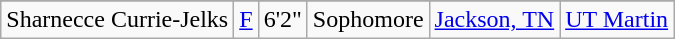<table class="wikitable sortable" style="text-align: center">
<tr align=center>
</tr>
<tr>
<td sortname>Sharnecce Currie-Jelks</td>
<td><a href='#'>F</a></td>
<td>6'2"</td>
<td>Sophomore</td>
<td><a href='#'>Jackson, TN</a></td>
<td><a href='#'>UT Martin</a></td>
</tr>
</table>
